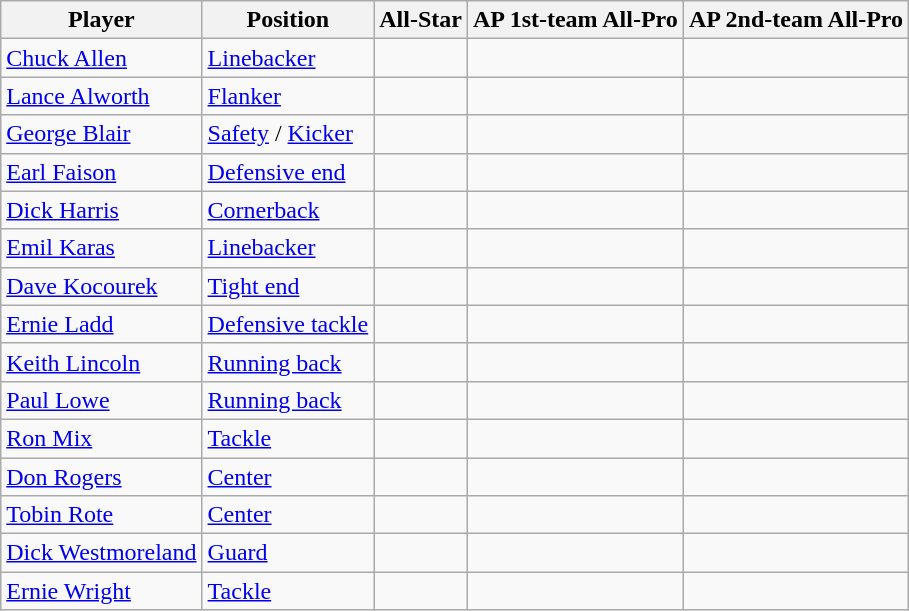<table class="wikitable">
<tr>
<th>Player</th>
<th>Position</th>
<th>All-Star</th>
<th>AP 1st-team All-Pro</th>
<th>AP 2nd-team All-Pro</th>
</tr>
<tr>
<td><a href='#'>Chuck Allen</a></td>
<td><a href='#'>Linebacker</a></td>
<td></td>
<td></td>
<td></td>
</tr>
<tr>
<td><a href='#'>Lance Alworth</a></td>
<td><a href='#'>Flanker</a></td>
<td></td>
<td></td>
<td></td>
</tr>
<tr>
<td><a href='#'>George Blair</a></td>
<td><a href='#'>Safety</a> / <a href='#'>Kicker</a></td>
<td></td>
<td></td>
<td></td>
</tr>
<tr>
<td><a href='#'>Earl Faison</a></td>
<td><a href='#'>Defensive end</a></td>
<td></td>
<td></td>
<td></td>
</tr>
<tr>
<td><a href='#'>Dick Harris</a></td>
<td><a href='#'>Cornerback</a></td>
<td></td>
<td></td>
<td></td>
</tr>
<tr>
<td><a href='#'>Emil Karas</a></td>
<td><a href='#'>Linebacker</a></td>
<td></td>
<td></td>
<td></td>
</tr>
<tr>
<td><a href='#'>Dave Kocourek</a></td>
<td><a href='#'>Tight end</a></td>
<td></td>
<td></td>
<td></td>
</tr>
<tr>
<td><a href='#'>Ernie Ladd</a></td>
<td><a href='#'>Defensive tackle</a></td>
<td></td>
<td></td>
<td></td>
</tr>
<tr>
<td><a href='#'>Keith Lincoln</a></td>
<td><a href='#'>Running back</a></td>
<td></td>
<td></td>
<td></td>
</tr>
<tr>
<td><a href='#'>Paul Lowe</a></td>
<td><a href='#'>Running back</a></td>
<td></td>
<td></td>
<td></td>
</tr>
<tr>
<td><a href='#'>Ron Mix</a></td>
<td><a href='#'>Tackle</a></td>
<td></td>
<td></td>
<td></td>
</tr>
<tr>
<td><a href='#'>Don Rogers</a></td>
<td><a href='#'>Center</a></td>
<td></td>
<td></td>
<td></td>
</tr>
<tr>
<td><a href='#'>Tobin Rote</a></td>
<td><a href='#'>Center</a></td>
<td></td>
<td></td>
<td></td>
</tr>
<tr>
<td><a href='#'>Dick Westmoreland</a></td>
<td><a href='#'>Guard</a></td>
<td></td>
<td></td>
<td></td>
</tr>
<tr>
<td><a href='#'>Ernie Wright</a></td>
<td><a href='#'>Tackle</a></td>
<td></td>
<td></td>
<td></td>
</tr>
</table>
